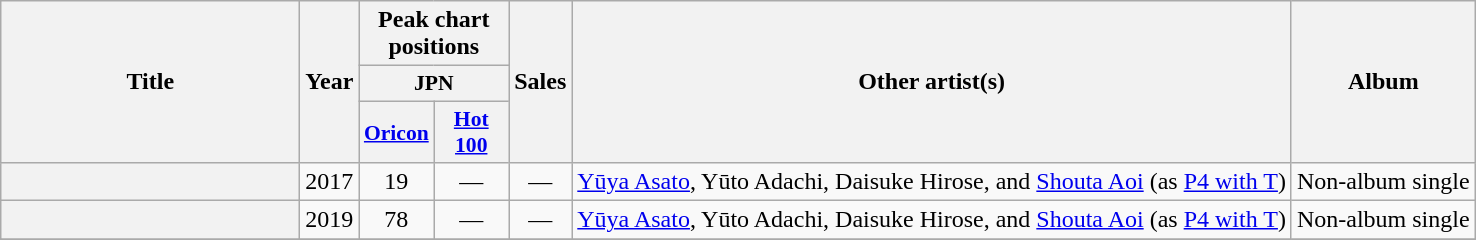<table class="wikitable plainrowheaders" style="text-align:center;">
<tr>
<th scope="col" rowspan="3" style="width:12em;">Title</th>
<th scope="col" rowspan="3">Year</th>
<th scope="col" colspan="2">Peak chart positions</th>
<th scope="col" rowspan="3">Sales</th>
<th scope="col" rowspan="3">Other artist(s)</th>
<th scope="col" rowspan="3">Album</th>
</tr>
<tr>
<th scope="col" style="width:3em;font-size:90%;" colspan="2">JPN</th>
</tr>
<tr>
<th scope="col" style="width:3em;font-size:90%;"><a href='#'>Oricon</a></th>
<th scope="col" style="width:3em;font-size:90%;"><a href='#'>Hot 100</a></th>
</tr>
<tr>
<th scope="row"></th>
<td>2017</td>
<td>19</td>
<td>—</td>
<td>—</td>
<td><a href='#'>Yūya Asato</a>, Yūto Adachi, Daisuke Hirose, and <a href='#'>Shouta Aoi</a> (as <a href='#'>P4 with T</a>)</td>
<td>Non-album single</td>
</tr>
<tr>
<th scope="row"></th>
<td>2019</td>
<td>78</td>
<td>—</td>
<td>—</td>
<td><a href='#'>Yūya Asato</a>, Yūto Adachi, Daisuke Hirose, and <a href='#'>Shouta Aoi</a> (as <a href='#'>P4 with T</a>)</td>
<td>Non-album single</td>
</tr>
<tr>
</tr>
</table>
